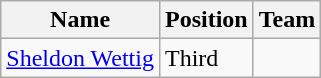<table class="wikitable">
<tr>
<th><strong>Name</strong></th>
<th><strong>Position</strong></th>
<th><strong>Team</strong></th>
</tr>
<tr>
<td><a href='#'>Sheldon Wettig</a></td>
<td>Third</td>
<td></td>
</tr>
</table>
